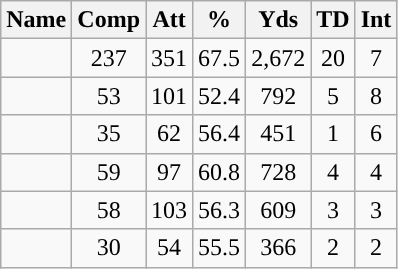<table class="wikitable sortable" style="text-align:center">
<tr>
<th scope="col">Name</th>
<th scope="col">Comp</th>
<th scope="col">Att</th>
<th scope="col">%</th>
<th scope="col">Yds</th>
<th scope="col">TD</th>
<th scope="col">Int</th>
</tr>
<tr>
<td></td>
<td>237</td>
<td>351</td>
<td>67.5</td>
<td>2,672</td>
<td>20</td>
<td>7</td>
</tr>
<tr>
<td></td>
<td>53</td>
<td>101</td>
<td>52.4</td>
<td>792</td>
<td>5</td>
<td>8</td>
</tr>
<tr>
<td></td>
<td>35</td>
<td>62</td>
<td>56.4</td>
<td>451</td>
<td>1</td>
<td>6</td>
</tr>
<tr>
<td></td>
<td>59</td>
<td>97</td>
<td>60.8</td>
<td>728</td>
<td>4</td>
<td>4</td>
</tr>
<tr>
<td></td>
<td>58</td>
<td>103</td>
<td>56.3</td>
<td>609</td>
<td>3</td>
<td>3</td>
</tr>
<tr>
<td></td>
<td>30</td>
<td>54</td>
<td>55.5</td>
<td>366</td>
<td>2</td>
<td>2</td>
</tr>
</table>
